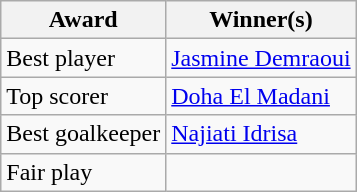<table class="wikitable">
<tr>
<th>Award</th>
<th>Winner(s)</th>
</tr>
<tr>
<td>Best player</td>
<td> <a href='#'>Jasmine Demraoui</a></td>
</tr>
<tr>
<td>Top scorer</td>
<td> <a href='#'>Doha El Madani</a></td>
</tr>
<tr>
<td>Best goalkeeper</td>
<td> <a href='#'>Najiati Idrisa</a></td>
</tr>
<tr>
<td>Fair play</td>
<td></td>
</tr>
</table>
